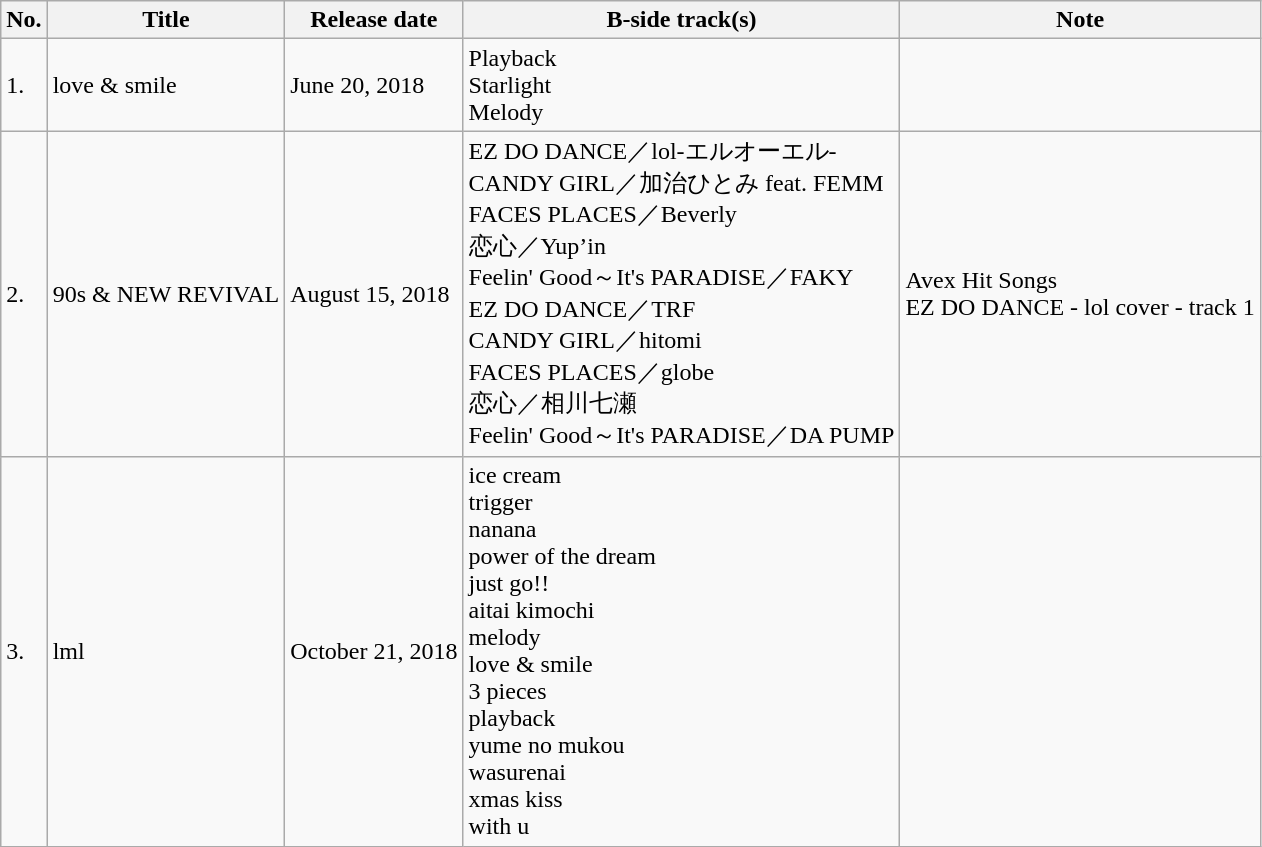<table class="wikitable">
<tr>
<th>No.</th>
<th>Title</th>
<th>Release date</th>
<th>B-side track(s)</th>
<th>Note</th>
</tr>
<tr>
<td>1.</td>
<td>love & smile</td>
<td>June 20, 2018</td>
<td>Playback<br>Starlight<br>Melody</td>
<td></td>
</tr>
<tr>
<td>2.</td>
<td>90s & NEW REVIVAL</td>
<td>August 15, 2018</td>
<td>EZ DO DANCE／lol-エルオーエル-<br>CANDY GIRL／加治ひとみ feat. FEMM<br>FACES PLACES／Beverly<br>恋心／Yup’in<br>Feelin' Good～It's PARADISE／FAKY<br>EZ DO DANCE／TRF<br>CANDY GIRL／hitomi<br>FACES PLACES／globe<br>恋心／相川七瀬<br>Feelin' Good～It's PARADISE／DA PUMP</td>
<td>Avex Hit Songs<br>EZ DO DANCE - lol cover - track 1</td>
</tr>
<tr>
<td>3.</td>
<td>lml</td>
<td>October 21, 2018</td>
<td>ice cream<br>trigger<br>nanana<br>power of the dream<br>just go!!<br>aitai kimochi<br>melody<br>love & smile<br>3 pieces<br>playback<br>yume no mukou<br>wasurenai<br>xmas kiss<br>with u</td>
<td></td>
</tr>
</table>
